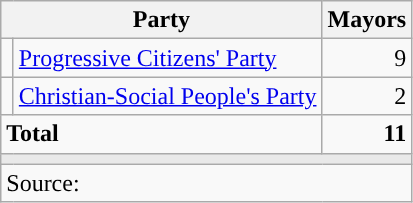<table class="wikitable" style="text-align:right">
<tr>
<th colspan="2">Party</th>
<th>Mayors</th>
</tr>
<tr>
<td width="1"></td>
<td align="left"><a href='#'>Progressive Citizens' Party</a></td>
<td>9</td>
</tr>
<tr>
<td width="1"></td>
<td align="left"><a href='#'>Christian-Social People's Party</a></td>
<td>2</td>
</tr>
<tr>
<td colspan="2" align="left"><strong>Total</strong></td>
<td><strong>11</strong></td>
</tr>
<tr>
<td colspan="3" style="color:inherit;background:#E9E9E9"></td>
</tr>
<tr>
<td colspan="3" align="left">Source: </td>
</tr>
</table>
